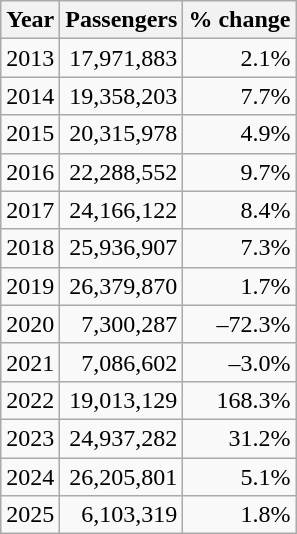<table class="wikitable sortable mw-datatable" style="text-align:right;">
<tr>
<th>Year</th>
<th>Passengers</th>
<th>% change</th>
</tr>
<tr>
<td style="text-align:center;">2013</td>
<td>17,971,883</td>
<td>2.1%</td>
</tr>
<tr>
<td style="text-align:center;">2014</td>
<td>19,358,203</td>
<td>7.7%</td>
</tr>
<tr>
<td style="text-align:center;">2015</td>
<td>20,315,978</td>
<td>4.9%</td>
</tr>
<tr>
<td style="text-align:center;">2016</td>
<td>22,288,552</td>
<td>9.7%</td>
</tr>
<tr>
<td style="text-align:center;">2017</td>
<td>24,166,122</td>
<td>8.4%</td>
</tr>
<tr>
<td style="text-align:center;">2018</td>
<td>25,936,907</td>
<td>7.3%</td>
</tr>
<tr>
<td style="text-align:center;">2019</td>
<td>26,379,870</td>
<td>1.7%</td>
</tr>
<tr>
<td style="text-align:center;">2020</td>
<td>7,300,287</td>
<td>–72.3%</td>
</tr>
<tr>
<td style="text-align:center;">2021</td>
<td>7,086,602</td>
<td>–3.0%</td>
</tr>
<tr>
<td style="text-align:center;">2022</td>
<td>19,013,129</td>
<td>168.3%</td>
</tr>
<tr>
<td style="text-align:center;">2023</td>
<td>24,937,282</td>
<td>31.2%</td>
</tr>
<tr>
<td style="text-align:center;">2024</td>
<td>26,205,801</td>
<td>5.1%</td>
</tr>
<tr>
<td style="text-align:center;">2025</td>
<td>6,103,319</td>
<td>1.8%</td>
</tr>
</table>
